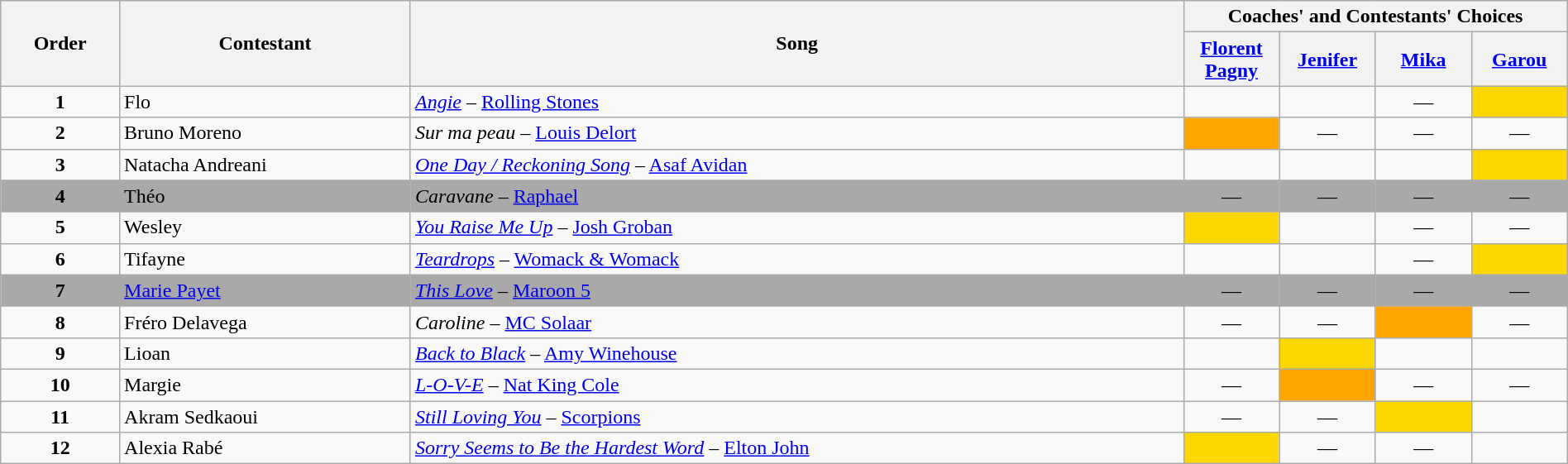<table class="wikitable" style="width:100%;">
<tr>
<th rowspan=2>Order</th>
<th rowspan=2>Contestant</th>
<th rowspan=2>Song</th>
<th colspan=4>Coaches' and Contestants' Choices</th>
</tr>
<tr>
<th width="70"><a href='#'>Florent Pagny</a></th>
<th width="70"><a href='#'>Jenifer</a></th>
<th width="70"><a href='#'>Mika</a></th>
<th width="70"><a href='#'>Garou</a></th>
</tr>
<tr>
<td style="text-align:center;"><strong>1</strong></td>
<td>Flo</td>
<td><a href='#'><em>Angie</em></a> – <a href='#'>Rolling Stones</a></td>
<td style="text-align:center;"></td>
<td style="text-align:center;"></td>
<td style="text-align:center;">—</td>
<td style="background:gold;text-align:center;"></td>
</tr>
<tr>
<td style="text-align:center;"><strong>2</strong></td>
<td>Bruno Moreno</td>
<td><em>Sur ma peau</em> – <a href='#'>Louis Delort</a></td>
<td style="background:orange;text-align:center;"></td>
<td style="text-align:center;">—</td>
<td style="text-align:center;">—</td>
<td style="text-align:center;">—</td>
</tr>
<tr>
<td style="text-align:center;"><strong>3</strong></td>
<td>Natacha Andreani</td>
<td><em><a href='#'>One Day / Reckoning Song</a></em> – <a href='#'>Asaf Avidan</a></td>
<td style="text-align:center;"></td>
<td style="text-align:center;"></td>
<td style="text-align:center;"></td>
<td style="background:gold;text-align:center;"></td>
</tr>
<tr style="background:darkgrey;">
<td style="text-align:center;"><strong>4</strong></td>
<td>Théo</td>
<td><em>Caravane</em> – <a href='#'>Raphael</a></td>
<td style="text-align:center;">—</td>
<td style="text-align:center;">—</td>
<td style="text-align:center;">—</td>
<td style="text-align:center;">—</td>
</tr>
<tr>
<td style="text-align:center;"><strong>5</strong></td>
<td>Wesley</td>
<td><em><a href='#'>You Raise Me Up</a></em> – <a href='#'>Josh Groban</a></td>
<td style="background:gold;text-align:center;"></td>
<td style="text-align:center;"></td>
<td style="text-align:center;">—</td>
<td style="text-align:center;">—</td>
</tr>
<tr>
<td style="text-align:center;"><strong>6</strong></td>
<td>Tifayne</td>
<td><em><a href='#'>Teardrops</a></em> – <a href='#'>Womack & Womack</a></td>
<td style="text-align:center;"></td>
<td style="text-align:center;"></td>
<td style="text-align:center;">—</td>
<td style="background:gold;text-align:center;"></td>
</tr>
<tr style="background:darkgrey;">
<td style="text-align:center;"><strong>7</strong></td>
<td><a href='#'>Marie Payet</a></td>
<td><em><a href='#'>This Love</a></em> – <a href='#'>Maroon 5</a></td>
<td style="text-align:center;">—</td>
<td style="text-align:center;">—</td>
<td style="text-align:center;">—</td>
<td style="text-align:center;">—</td>
</tr>
<tr>
<td style="text-align:center;"><strong>8</strong></td>
<td>Fréro Delavega <br></td>
<td><em>Caroline</em> – <a href='#'>MC Solaar</a></td>
<td style="text-align:center;">—</td>
<td style="text-align:center;">—</td>
<td style="background:orange;text-align:center;"></td>
<td style="text-align:center;">—</td>
</tr>
<tr>
<td style="text-align:center;"><strong>9</strong></td>
<td>Lioan</td>
<td><em><a href='#'>Back to Black</a></em> – <a href='#'>Amy Winehouse</a></td>
<td style="text-align:center;"></td>
<td style="background:gold;text-align:center;"></td>
<td style="text-align:center;"></td>
<td style="text-align:center;"></td>
</tr>
<tr>
<td style="text-align:center;"><strong>10</strong></td>
<td>Margie</td>
<td><em><a href='#'>L-O-V-E</a></em> – <a href='#'>Nat King Cole</a></td>
<td style="text-align:center;">—</td>
<td style="background:orange;text-align:center;"></td>
<td style="text-align:center;">—</td>
<td style="text-align:center;">—</td>
</tr>
<tr>
<td style="text-align:center;"><strong>11</strong></td>
<td>Akram Sedkaoui</td>
<td><em><a href='#'>Still Loving You</a></em> – <a href='#'>Scorpions</a></td>
<td style="text-align:center;">—</td>
<td style="text-align:center;">—</td>
<td style="background:gold;text-align:center;"></td>
<td style="text-align:center;"></td>
</tr>
<tr>
<td style="text-align:center;"><strong>12</strong></td>
<td>Alexia Rabé</td>
<td><em><a href='#'>Sorry Seems to Be the Hardest Word</a></em> – <a href='#'>Elton John</a></td>
<td style="background:gold;text-align:center;"></td>
<td style="text-align:center;">—</td>
<td style="text-align:center;">—</td>
<td style="text-align:center;"></td>
</tr>
</table>
